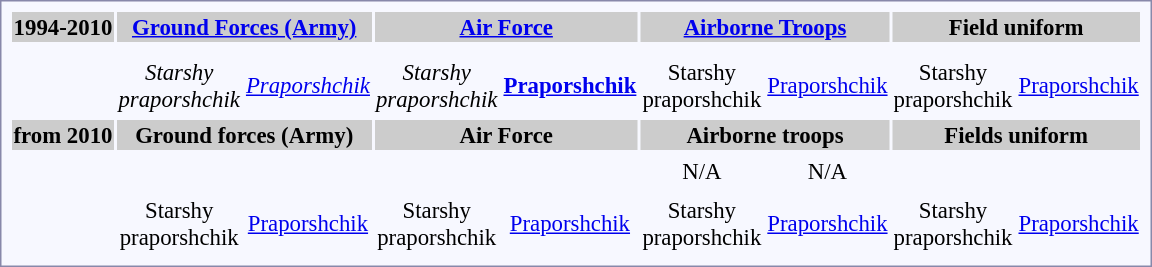<table style="border:1px solid #8888aa; background-color:#f7f8ff; padding:5px; font-size:95%; margin: 0px 12px 12px 0px;">
<tr bgcolor="#CCCCCC">
<th>1994-2010</th>
<th colspan=2><strong><a href='#'>Ground Forces (Army)</a></strong></th>
<th colspan=2><strong><a href='#'>Air Force</a></strong></th>
<th colspan=2><strong><a href='#'>Airborne Troops</a></strong></th>
<th colspan=2><strong>Field uniform</strong></th>
</tr>
<tr style="text-align:center;">
<td></td>
<td></td>
<td></td>
<td></td>
<td></td>
<td></td>
<td></td>
<td></td>
<td></td>
</tr>
<tr>
</tr>
<tr rowspan="2">
</tr>
<tr align="center">
<td></td>
<td><em>Starshy<br>praporshchik</em></td>
<td><em><a href='#'>Praporshchik</a></em></td>
<td><em>Starshy<br>praporshchik</em></td>
<td><strong><a href='#'>Praporshchik</a><em></td>
<td></em>Starshy<br>praporshchik<em></td>
<td></em><a href='#'>Praporshchik</a><em></td>
<td></em>Starshy<br>praporshchik<em></td>
<td></em><a href='#'>Praporshchik</a><em></td>
</tr>
<tr>
</tr>
<tr bgcolor="#CCCCCC">
<th>from 2010</th>
<th colspan=2></strong>Ground forces (Army)<strong></th>
<th colspan=2></strong>Air Force<strong></th>
<th colspan=2></strong>Airborne troops<strong></th>
<th colspan=2></strong>Fields uniform<strong></th>
</tr>
<tr rowspan="2">
</tr>
<tr align="center">
<td></td>
<td></td>
<td></td>
<td></td>
<td></td>
<td style="vertical-align: middle">N/A</td>
<td style="vertical-align: middle">N/A</td>
<td></td>
<td></td>
</tr>
<tr>
</tr>
<tr rowspan="2">
</tr>
<tr align="center">
<td></td>
<td></em>Starshy<br>praporshchik<em></td>
<td></em><a href='#'>Praporshchik</a><em></td>
<td></em>Starshy<br>praporshchik<em></td>
<td></em><a href='#'>Praporshchik</a><em></td>
<td></em>Starshy<br>praporshchik<em></td>
<td></em><a href='#'>Praporshchik</a><em></td>
<td></em>Starshy<br>praporshchik<em></td>
<td></em><a href='#'>Praporshchik</a><em></td>
</tr>
<tr>
</tr>
</table>
